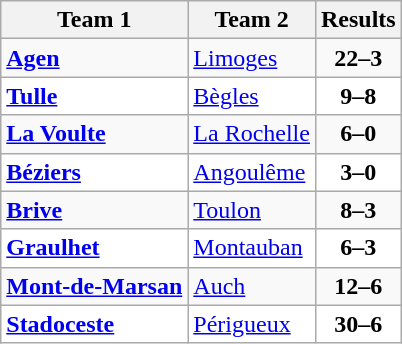<table class="wikitable">
<tr>
<th>Team 1</th>
<th>Team 2</th>
<th>Results</th>
</tr>
<tr>
<td><strong><a href='#'>Agen</a></strong></td>
<td><a href='#'>Limoges</a></td>
<td align="center"><strong>22–3</strong></td>
</tr>
<tr bgcolor="white">
<td><strong><a href='#'>Tulle</a></strong></td>
<td><a href='#'>Bègles</a></td>
<td align="center"><strong>9–8</strong></td>
</tr>
<tr>
<td><strong><a href='#'>La Voulte</a></strong></td>
<td><a href='#'>La Rochelle</a></td>
<td align="center"><strong>6–0</strong></td>
</tr>
<tr bgcolor="white">
<td><strong><a href='#'>Béziers</a></strong></td>
<td><a href='#'>Angoulême</a></td>
<td align="center"><strong>3–0</strong></td>
</tr>
<tr>
<td><strong><a href='#'>Brive</a></strong></td>
<td><a href='#'>Toulon</a></td>
<td align="center"><strong>8–3</strong></td>
</tr>
<tr bgcolor="white">
<td><strong><a href='#'>Graulhet</a></strong></td>
<td><a href='#'>Montauban</a></td>
<td align="center"><strong>6–3</strong></td>
</tr>
<tr>
<td><strong><a href='#'>Mont-de-Marsan</a></strong></td>
<td><a href='#'>Auch</a></td>
<td align="center"><strong>12–6</strong></td>
</tr>
<tr bgcolor="white">
<td><strong><a href='#'>Stadoceste</a></strong></td>
<td><a href='#'>Périgueux</a></td>
<td align="center"><strong>30–6</strong></td>
</tr>
</table>
